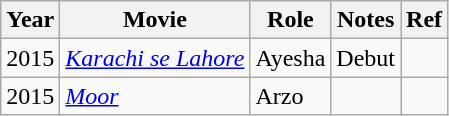<table class="wikitable sortable">
<tr>
<th>Year</th>
<th>Movie</th>
<th>Role</th>
<th>Notes</th>
<th>Ref</th>
</tr>
<tr>
<td>2015</td>
<td><em><a href='#'>Karachi se Lahore</a></em></td>
<td>Ayesha</td>
<td>Debut</td>
<td></td>
</tr>
<tr>
<td>2015</td>
<td><em><a href='#'>Moor</a></em></td>
<td>Arzo</td>
<td></td>
<td></td>
</tr>
</table>
